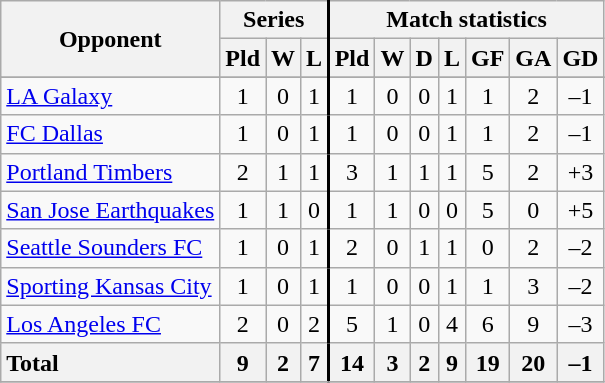<table class="wikitable sortable" style="text-align:center;">
<tr>
<th rowspan="2">Opponent</th>
<th colspan="3" style="border-right:2px solid black;">Series</th>
<th colspan="7">Match statistics</th>
</tr>
<tr>
<th>Pld</th>
<th>W</th>
<th style="border-right:2px solid black;">L</th>
<th>Pld</th>
<th>W</th>
<th>D</th>
<th>L</th>
<th>GF</th>
<th>GA</th>
<th>GD</th>
</tr>
<tr>
</tr>
<tr>
<td style="text-align:left;"><a href='#'>LA Galaxy</a></td>
<td>1</td>
<td>0</td>
<td>1</td>
<td style="border-left:2px solid black;">1</td>
<td>0</td>
<td>0</td>
<td>1</td>
<td>1</td>
<td>2</td>
<td>–1</td>
</tr>
<tr>
<td style="text-align:left;"><a href='#'>FC Dallas</a></td>
<td>1</td>
<td>0</td>
<td>1</td>
<td style="border-left:2px solid black;">1</td>
<td>0</td>
<td>0</td>
<td>1</td>
<td>1</td>
<td>2</td>
<td>–1</td>
</tr>
<tr>
<td style="text-align:left;"><a href='#'>Portland Timbers</a></td>
<td>2</td>
<td>1</td>
<td>1</td>
<td style="border-left:2px solid black;">3</td>
<td>1</td>
<td>1</td>
<td>1</td>
<td>5</td>
<td>2</td>
<td>+3</td>
</tr>
<tr>
<td style="text-align:left;"><a href='#'>San Jose Earthquakes</a></td>
<td>1</td>
<td>1</td>
<td>0</td>
<td style="border-left:2px solid black;">1</td>
<td>1</td>
<td>0</td>
<td>0</td>
<td>5</td>
<td>0</td>
<td>+5</td>
</tr>
<tr>
<td style="text-align:left;"><a href='#'>Seattle Sounders FC</a></td>
<td>1</td>
<td>0</td>
<td>1</td>
<td style="border-left:2px solid black;">2</td>
<td>0</td>
<td>1</td>
<td>1</td>
<td>0</td>
<td>2</td>
<td>–2</td>
</tr>
<tr>
<td style="text-align:left;"><a href='#'>Sporting Kansas City</a></td>
<td>1</td>
<td>0</td>
<td>1</td>
<td style="border-left:2px solid black;">1</td>
<td>0</td>
<td>0</td>
<td>1</td>
<td>1</td>
<td>3</td>
<td>–2</td>
</tr>
<tr>
<td style="text-align:left;"><a href='#'>Los Angeles FC</a></td>
<td>2</td>
<td>0</td>
<td>2</td>
<td style="border-left:2px solid black;">5</td>
<td>1</td>
<td>0</td>
<td>4</td>
<td>6</td>
<td>9</td>
<td>–3</td>
</tr>
<tr>
<th style="text-align:left;"><strong>Total</strong></th>
<th>9</th>
<th>2</th>
<th>7</th>
<th style="border-left:2px solid black;"><strong>14</strong></th>
<th><strong>3</strong></th>
<th><strong>2</strong></th>
<th><strong>9</strong></th>
<th><strong>19</strong></th>
<th><strong>20</strong></th>
<th><strong>–1</strong></th>
</tr>
<tr>
</tr>
</table>
